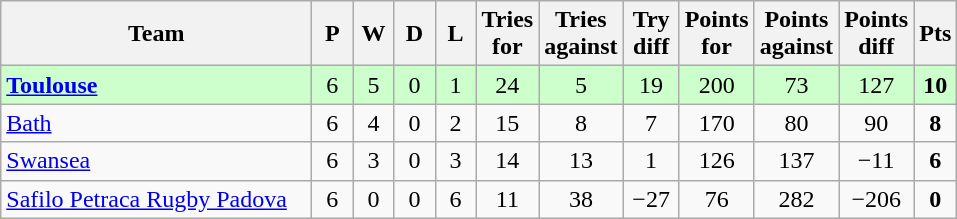<table class="wikitable" style="text-align: center;">
<tr>
<th width="200">Team</th>
<th width="20">P</th>
<th width="20">W</th>
<th width="20">D</th>
<th width="20">L</th>
<th width="20">Tries for</th>
<th width="20">Tries against</th>
<th width="30">Try diff</th>
<th width="20">Points for</th>
<th width="20">Points against</th>
<th width="25">Points diff</th>
<th width="20">Pts</th>
</tr>
<tr bgcolor="#ccffcc">
<td align="left">  <strong><a href='#'>Toulouse</a></strong></td>
<td>6</td>
<td>5</td>
<td>0</td>
<td>1</td>
<td>24</td>
<td>5</td>
<td>19</td>
<td>200</td>
<td>73</td>
<td>127</td>
<td><strong>10</strong></td>
</tr>
<tr>
<td align="left"> <a href='#'>Bath</a></td>
<td>6</td>
<td>4</td>
<td>0</td>
<td>2</td>
<td>15</td>
<td>8</td>
<td>7</td>
<td>170</td>
<td>80</td>
<td>90</td>
<td><strong>8</strong></td>
</tr>
<tr>
<td align="left"> <a href='#'>Swansea</a></td>
<td>6</td>
<td>3</td>
<td>0</td>
<td>3</td>
<td>14</td>
<td>13</td>
<td>1</td>
<td>126</td>
<td>137</td>
<td>−11</td>
<td><strong>6</strong></td>
</tr>
<tr>
<td align="left">  <a href='#'>Safilo Petraca Rugby Padova</a></td>
<td>6</td>
<td>0</td>
<td>0</td>
<td>6</td>
<td>11</td>
<td>38</td>
<td>−27</td>
<td>76</td>
<td>282</td>
<td>−206</td>
<td><strong>0</strong></td>
</tr>
</table>
